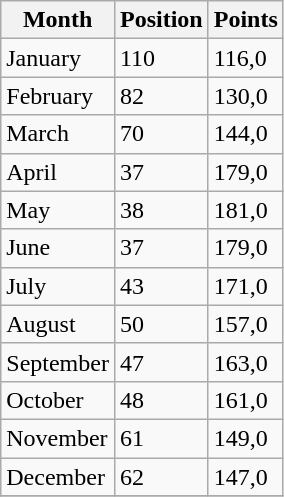<table class="wikitable">
<tr>
<th>Month</th>
<th>Position</th>
<th>Points</th>
</tr>
<tr>
<td>January</td>
<td>110</td>
<td>116,0</td>
</tr>
<tr>
<td>February</td>
<td>82</td>
<td>130,0</td>
</tr>
<tr>
<td>March</td>
<td>70</td>
<td>144,0</td>
</tr>
<tr>
<td>April</td>
<td>37</td>
<td>179,0</td>
</tr>
<tr>
<td>May</td>
<td>38</td>
<td>181,0</td>
</tr>
<tr>
<td>June</td>
<td>37</td>
<td>179,0</td>
</tr>
<tr>
<td>July</td>
<td>43</td>
<td>171,0</td>
</tr>
<tr>
<td>August</td>
<td>50</td>
<td>157,0</td>
</tr>
<tr>
<td>September</td>
<td>47</td>
<td>163,0</td>
</tr>
<tr>
<td>October</td>
<td>48</td>
<td>161,0</td>
</tr>
<tr>
<td>November</td>
<td>61</td>
<td>149,0</td>
</tr>
<tr>
<td>December</td>
<td>62</td>
<td>147,0</td>
</tr>
<tr>
</tr>
</table>
